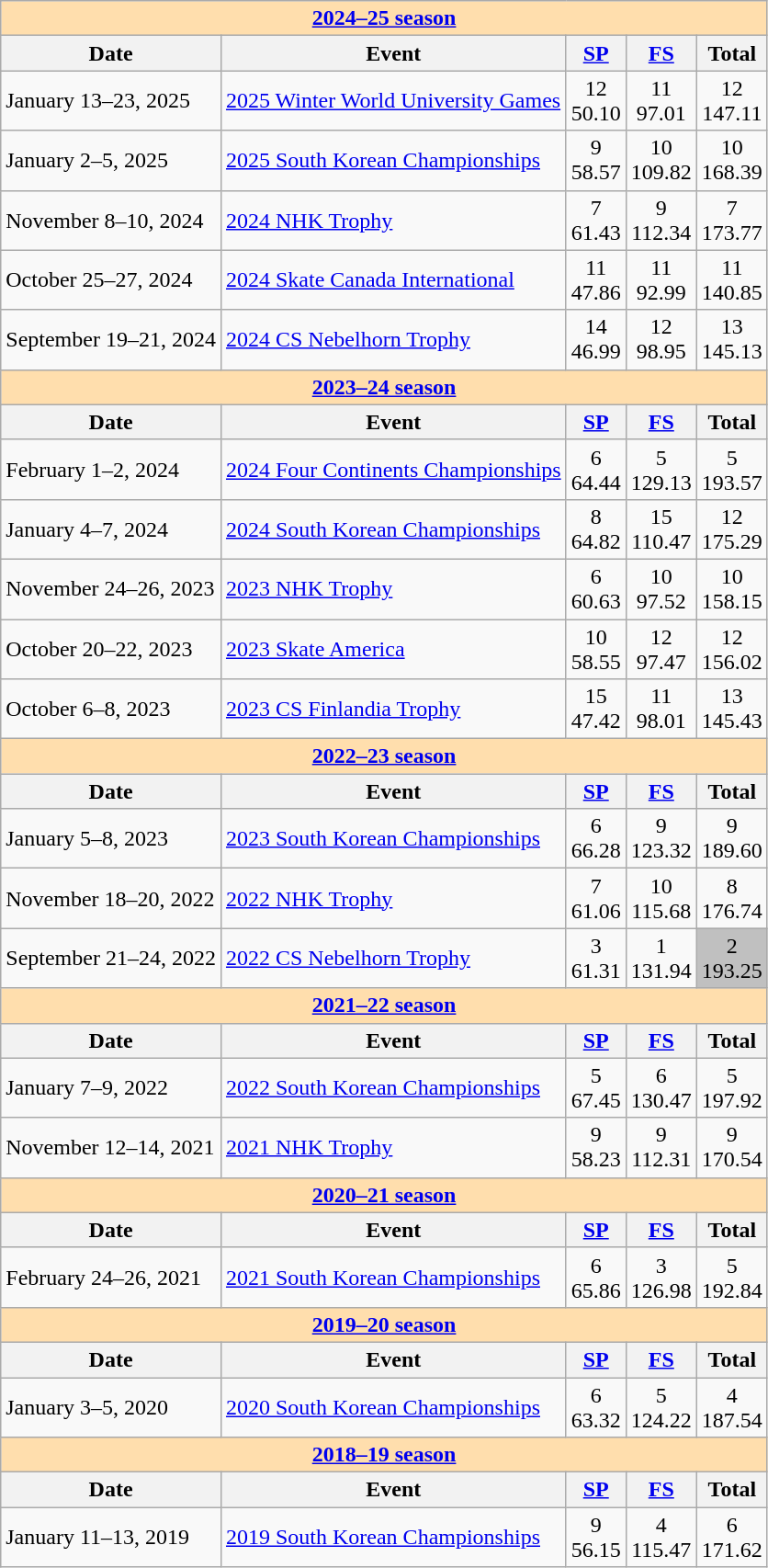<table class="wikitable">
<tr>
<th style="background-color: #ffdead;" colspan=5 align=center><a href='#'><strong>2024–25 season</strong></a></th>
</tr>
<tr>
<th><strong>Date</strong></th>
<th>Event</th>
<th><a href='#'>SP</a></th>
<th><a href='#'>FS</a></th>
<th>Total</th>
</tr>
<tr>
<td>January 13–23, 2025</td>
<td><a href='#'>2025 Winter World University Games</a></td>
<td align=center>12 <br> 50.10</td>
<td align=center>11 <br> 97.01</td>
<td align=center>12 <br> 147.11</td>
</tr>
<tr>
<td>January 2–5, 2025</td>
<td><a href='#'>2025 South Korean Championships</a></td>
<td align=center>9 <br> 58.57</td>
<td align=center>10 <br> 109.82</td>
<td align=center>10 <br> 168.39</td>
</tr>
<tr>
<td>November 8–10, 2024</td>
<td><a href='#'>2024 NHK Trophy</a></td>
<td align=center>7 <br> 61.43</td>
<td align=center>9 <br> 112.34</td>
<td align=center>7 <br> 173.77</td>
</tr>
<tr>
<td>October 25–27, 2024</td>
<td><a href='#'>2024 Skate Canada International</a></td>
<td align=center>11 <br> 47.86</td>
<td align=center>11 <br> 92.99</td>
<td align=center>11 <br> 140.85</td>
</tr>
<tr>
<td>September 19–21, 2024</td>
<td><a href='#'>2024 CS Nebelhorn Trophy</a></td>
<td align=center>14 <br> 46.99</td>
<td align=center>12 <br> 98.95</td>
<td align=center>13 <br> 145.13</td>
</tr>
<tr>
<th style="background-color: #ffdead;" colspan=5 align=center><a href='#'><strong>2023–24 season</strong></a></th>
</tr>
<tr>
<th>Date</th>
<th>Event</th>
<th><a href='#'>SP</a></th>
<th><a href='#'>FS</a></th>
<th>Total</th>
</tr>
<tr>
<td>February 1–2, 2024</td>
<td><a href='#'>2024 Four Continents Championships</a></td>
<td align=center>6 <br> 64.44</td>
<td align=center>5 <br> 129.13</td>
<td align=center>5 <br> 193.57</td>
</tr>
<tr>
<td>January 4–7, 2024</td>
<td><a href='#'>2024 South Korean Championships</a></td>
<td align=center>8 <br> 64.82</td>
<td align=center>15 <br> 110.47</td>
<td align=center>12 <br> 175.29</td>
</tr>
<tr>
<td>November 24–26, 2023</td>
<td><a href='#'>2023 NHK Trophy</a></td>
<td align=center>6 <br> 60.63</td>
<td align=center>10 <br> 97.52</td>
<td align=center>10 <br> 158.15</td>
</tr>
<tr>
<td>October 20–22, 2023</td>
<td><a href='#'>2023 Skate America</a></td>
<td align=center>10 <br> 58.55</td>
<td align=center>12 <br> 97.47</td>
<td align=center>12 <br> 156.02</td>
</tr>
<tr>
<td>October 6–8, 2023</td>
<td><a href='#'>2023 CS Finlandia Trophy</a></td>
<td align=center>15 <br> 47.42</td>
<td align=center>11 <br> 98.01</td>
<td align=center>13 <br> 145.43</td>
</tr>
<tr>
<td style="background-color: #ffdead; " colspan=5 align=center><a href='#'><strong>2022–23 season</strong></a></td>
</tr>
<tr>
<th>Date</th>
<th>Event</th>
<th><a href='#'>SP</a></th>
<th><a href='#'>FS</a></th>
<th>Total</th>
</tr>
<tr>
<td>January 5–8, 2023</td>
<td><a href='#'>2023 South Korean Championships</a></td>
<td align=center>6 <br> 66.28</td>
<td align=center>9 <br> 123.32</td>
<td align=center>9 <br> 189.60</td>
</tr>
<tr>
<td>November 18–20, 2022</td>
<td><a href='#'>2022 NHK Trophy</a></td>
<td align=center>7 <br> 61.06</td>
<td align=center>10 <br> 115.68</td>
<td align=center>8 <br> 176.74</td>
</tr>
<tr>
<td>September 21–24, 2022</td>
<td><a href='#'>2022 CS Nebelhorn Trophy</a></td>
<td align=center>3 <br> 61.31</td>
<td align=center>1 <br> 131.94</td>
<td align=center bgcolor=silver>2 <br> 193.25</td>
</tr>
<tr>
<th style="background-color: #ffdead;" colspan=5 align=center><a href='#'>2021–22 season</a></th>
</tr>
<tr>
<th>Date</th>
<th>Event</th>
<th><a href='#'>SP</a></th>
<th><a href='#'>FS</a></th>
<th>Total</th>
</tr>
<tr>
<td>January 7–9, 2022</td>
<td><a href='#'>2022 South Korean Championships</a></td>
<td align=center>5 <br> 67.45</td>
<td align=center>6 <br> 130.47</td>
<td align=center>5 <br> 197.92</td>
</tr>
<tr>
<td>November 12–14, 2021</td>
<td><a href='#'>2021 NHK Trophy</a></td>
<td align=center>9 <br> 58.23</td>
<td align=center>9 <br> 112.31</td>
<td align=center>9 <br> 170.54</td>
</tr>
<tr>
<th style="background-color: #ffdead;" colspan=5 align=center><a href='#'>2020–21 season</a></th>
</tr>
<tr>
<th>Date</th>
<th>Event</th>
<th><a href='#'>SP</a></th>
<th><a href='#'>FS</a></th>
<th>Total</th>
</tr>
<tr>
<td>February 24–26, 2021</td>
<td><a href='#'>2021 South Korean Championships</a></td>
<td align=center>6 <br> 65.86</td>
<td align=center>3 <br> 126.98</td>
<td align=center>5 <br> 192.84</td>
</tr>
<tr>
<th colspan="5" style="background-color: #ffdead;" align="center"><a href='#'>2019–20 season</a></th>
</tr>
<tr>
<th>Date</th>
<th>Event</th>
<th><a href='#'>SP</a></th>
<th><a href='#'>FS</a></th>
<th>Total</th>
</tr>
<tr>
<td>January 3–5, 2020</td>
<td><a href='#'>2020 South Korean Championships</a></td>
<td align=center>6 <br> 63.32</td>
<td align=center>5 <br> 124.22</td>
<td align=center>4 <br> 187.54</td>
</tr>
<tr>
<th colspan="5" style="background-color: #ffdead;" align="center"><a href='#'>2018–19 season</a></th>
</tr>
<tr>
<th>Date</th>
<th>Event</th>
<th><a href='#'>SP</a></th>
<th><a href='#'>FS</a></th>
<th>Total</th>
</tr>
<tr>
<td>January 11–13, 2019</td>
<td><a href='#'>2019 South Korean Championships</a></td>
<td align=center>9 <br> 56.15</td>
<td align=center>4 <br> 115.47</td>
<td align=center>6 <br> 171.62</td>
</tr>
</table>
